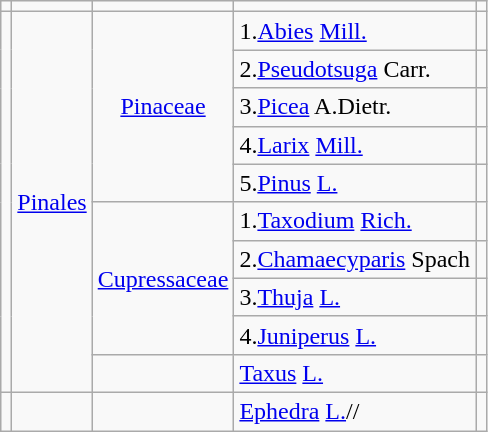<table class="wikitable">
<tr>
<td></td>
<td></td>
<td></td>
<td></td>
<td></td>
</tr>
<tr>
<td rowspan="10"></td>
<td rowspan="10" style="text-align:center;"><a href='#'>Pinales</a></td>
<td rowspan="5" style="text-align:center;"><a href='#'>Pinaceae</a></td>
<td>1.<a href='#'>Abies</a> <a href='#'>Mill.</a></td>
<td></td>
</tr>
<tr>
<td>2.<a href='#'>Pseudotsuga</a> Carr.</td>
<td></td>
</tr>
<tr>
<td>3.<a href='#'>Picea</a> A.Dietr.</td>
<td></td>
</tr>
<tr>
<td>4.<a href='#'>Larix</a> <a href='#'>Mill.</a></td>
<td></td>
</tr>
<tr>
<td>5.<a href='#'>Pinus</a> <a href='#'>L.</a></td>
<td></td>
</tr>
<tr>
<td rowspan="4" style="text-align:center;"><a href='#'>Cupressaceae</a></td>
<td>1.<a href='#'>Taxodium</a> <a href='#'>Rich.</a></td>
<td></td>
</tr>
<tr>
<td>2.<a href='#'>Chamaecyparis</a> Spach</td>
<td></td>
</tr>
<tr>
<td>3.<a href='#'>Thuja</a> <a href='#'>L.</a></td>
<td></td>
</tr>
<tr>
<td>4.<a href='#'>Juniperus</a> <a href='#'>L.</a></td>
<td></td>
</tr>
<tr>
<td></td>
<td><a href='#'>Taxus</a> <a href='#'>L.</a></td>
<td></td>
</tr>
<tr>
<td></td>
<td></td>
<td></td>
<td><a href='#'>Ephedra</a> <a href='#'>L.</a>//</td>
<td></td>
</tr>
</table>
